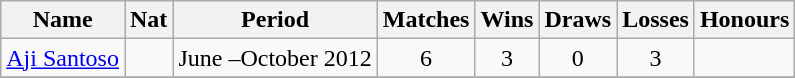<table class="wikitable">
<tr>
<th>Name</th>
<th>Nat</th>
<th>Period</th>
<th>Matches</th>
<th>Wins</th>
<th>Draws</th>
<th>Losses</th>
<th>Honours</th>
</tr>
<tr>
<td><a href='#'>Aji Santoso</a></td>
<td align="center"></td>
<td align="center">June –October 2012</td>
<td align="center">6</td>
<td align="center">3</td>
<td align="center">0</td>
<td align="center">3</td>
<td></td>
</tr>
<tr>
</tr>
</table>
